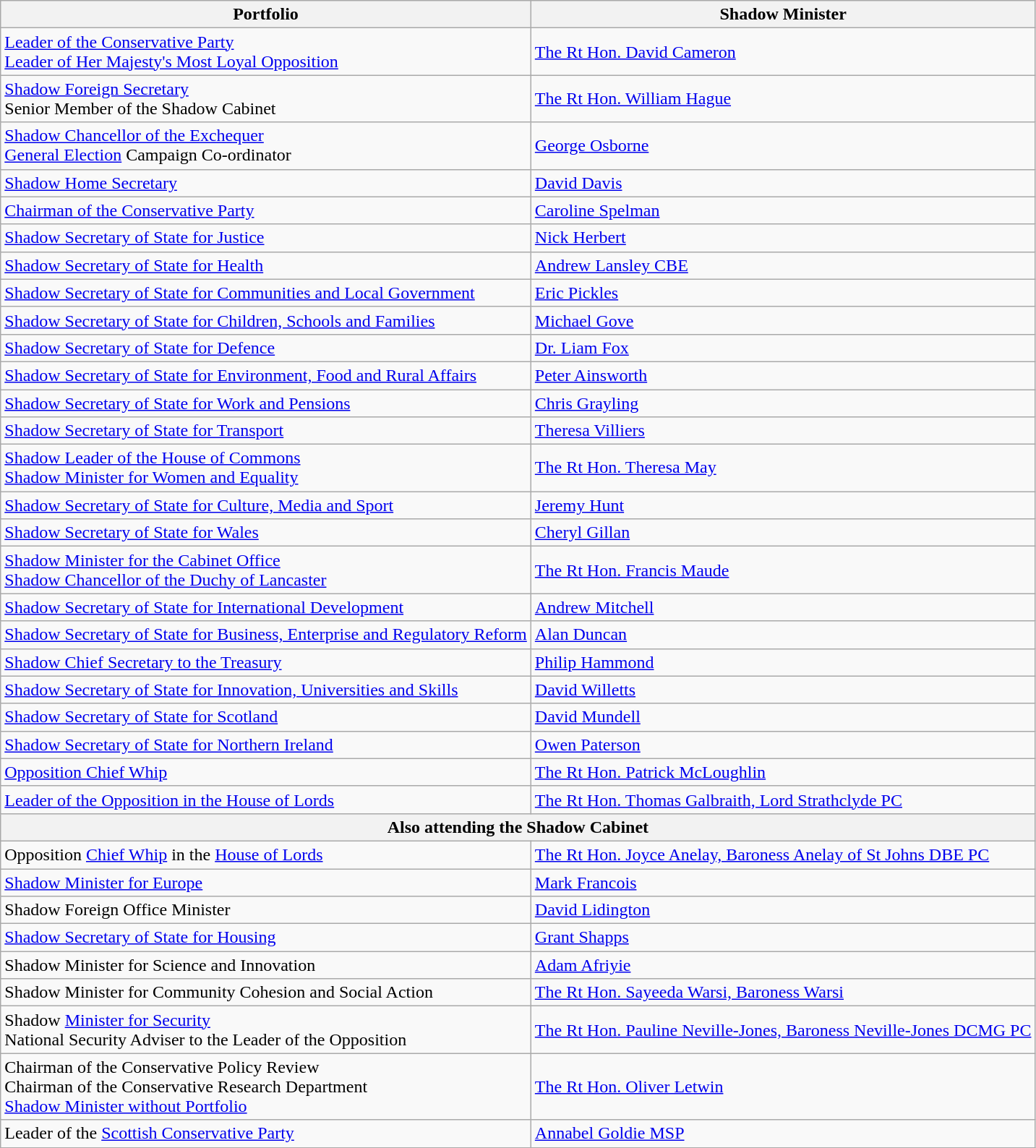<table class="wikitable">
<tr>
<th>Portfolio</th>
<th>Shadow Minister</th>
</tr>
<tr>
<td><a href='#'>Leader of the Conservative Party</a><br><a href='#'>Leader of Her Majesty's Most Loyal Opposition</a> </td>
<td><a href='#'>The Rt Hon. David Cameron</a></td>
</tr>
<tr>
<td><a href='#'>Shadow Foreign Secretary</a><br>Senior Member of the Shadow Cabinet</td>
<td><a href='#'>The Rt Hon. William Hague</a></td>
</tr>
<tr>
<td><a href='#'>Shadow Chancellor of the Exchequer</a><br><a href='#'>General Election</a> Campaign Co-ordinator</td>
<td><a href='#'>George Osborne</a></td>
</tr>
<tr>
<td><a href='#'>Shadow Home Secretary</a></td>
<td><a href='#'>David Davis</a></td>
</tr>
<tr>
<td><a href='#'>Chairman of the Conservative Party</a></td>
<td><a href='#'>Caroline Spelman</a></td>
</tr>
<tr>
<td><a href='#'>Shadow Secretary of State for Justice</a></td>
<td><a href='#'>Nick Herbert</a></td>
</tr>
<tr>
<td><a href='#'>Shadow Secretary of State for Health</a></td>
<td><a href='#'>Andrew Lansley CBE</a></td>
</tr>
<tr>
<td><a href='#'>Shadow Secretary of State for Communities and Local Government</a></td>
<td><a href='#'>Eric Pickles</a></td>
</tr>
<tr>
<td><a href='#'>Shadow Secretary of State for Children, Schools and Families</a></td>
<td><a href='#'>Michael Gove</a></td>
</tr>
<tr>
<td><a href='#'>Shadow Secretary of State for Defence</a></td>
<td><a href='#'>Dr. Liam Fox</a></td>
</tr>
<tr>
<td><a href='#'>Shadow Secretary of State for Environment, Food and Rural Affairs</a></td>
<td><a href='#'>Peter Ainsworth</a></td>
</tr>
<tr>
<td><a href='#'>Shadow Secretary of State for Work and Pensions</a></td>
<td><a href='#'>Chris Grayling</a></td>
</tr>
<tr>
<td><a href='#'>Shadow Secretary of State for Transport</a></td>
<td><a href='#'>Theresa Villiers</a></td>
</tr>
<tr>
<td><a href='#'>Shadow Leader of the House of Commons</a><br><a href='#'>Shadow Minister for Women and Equality</a></td>
<td><a href='#'>The Rt Hon. Theresa May</a></td>
</tr>
<tr>
<td><a href='#'>Shadow Secretary of State for Culture, Media and Sport</a></td>
<td><a href='#'>Jeremy Hunt</a></td>
</tr>
<tr>
<td><a href='#'>Shadow Secretary of State for Wales</a></td>
<td><a href='#'>Cheryl Gillan</a></td>
</tr>
<tr>
<td><a href='#'>Shadow Minister for the Cabinet Office</a><br><a href='#'>Shadow Chancellor of the Duchy of Lancaster</a></td>
<td><a href='#'>The Rt Hon. Francis Maude</a></td>
</tr>
<tr>
<td><a href='#'>Shadow Secretary of State for International Development</a></td>
<td><a href='#'>Andrew Mitchell</a></td>
</tr>
<tr>
<td><a href='#'>Shadow Secretary of State for Business, Enterprise and Regulatory Reform</a></td>
<td><a href='#'>Alan Duncan</a></td>
</tr>
<tr>
<td><a href='#'>Shadow Chief Secretary to the Treasury</a></td>
<td><a href='#'>Philip Hammond</a></td>
</tr>
<tr>
<td><a href='#'>Shadow Secretary of State for Innovation, Universities and Skills</a></td>
<td><a href='#'>David Willetts</a></td>
</tr>
<tr>
<td><a href='#'>Shadow Secretary of State for Scotland</a></td>
<td><a href='#'>David Mundell</a></td>
</tr>
<tr>
<td><a href='#'>Shadow Secretary of State for Northern Ireland</a></td>
<td><a href='#'>Owen Paterson</a></td>
</tr>
<tr>
<td><a href='#'>Opposition Chief Whip</a></td>
<td><a href='#'>The Rt Hon. Patrick McLoughlin</a></td>
</tr>
<tr>
<td><a href='#'>Leader of the Opposition in the House of Lords</a></td>
<td><a href='#'>The Rt Hon. Thomas Galbraith, Lord Strathclyde PC</a></td>
</tr>
<tr>
<th colspan=2>Also attending the Shadow Cabinet</th>
</tr>
<tr>
<td>Opposition <a href='#'>Chief Whip</a> in the <a href='#'>House of Lords</a></td>
<td><a href='#'>The Rt Hon. Joyce Anelay, Baroness Anelay of St Johns DBE PC</a></td>
</tr>
<tr>
<td><a href='#'>Shadow Minister for Europe</a></td>
<td><a href='#'>Mark Francois</a></td>
</tr>
<tr>
<td>Shadow Foreign Office Minister</td>
<td><a href='#'>David Lidington</a></td>
</tr>
<tr>
<td><a href='#'>Shadow Secretary of State for Housing</a></td>
<td><a href='#'>Grant Shapps</a></td>
</tr>
<tr>
<td>Shadow Minister for Science and Innovation</td>
<td><a href='#'>Adam Afriyie</a></td>
</tr>
<tr>
<td>Shadow Minister for Community Cohesion and Social Action</td>
<td><a href='#'>The Rt Hon. Sayeeda Warsi, Baroness Warsi</a></td>
</tr>
<tr>
<td>Shadow <a href='#'>Minister for Security</a><br>National Security Adviser to the Leader of the Opposition</td>
<td><a href='#'>The Rt Hon. Pauline Neville-Jones, Baroness Neville-Jones DCMG PC</a></td>
</tr>
<tr>
<td>Chairman of the Conservative Policy Review<br>Chairman of the Conservative Research Department<br><a href='#'>Shadow Minister without Portfolio</a></td>
<td><a href='#'>The Rt Hon. Oliver Letwin</a></td>
</tr>
<tr>
<td>Leader of the <a href='#'>Scottish Conservative Party</a></td>
<td><a href='#'>Annabel Goldie MSP</a></td>
</tr>
</table>
